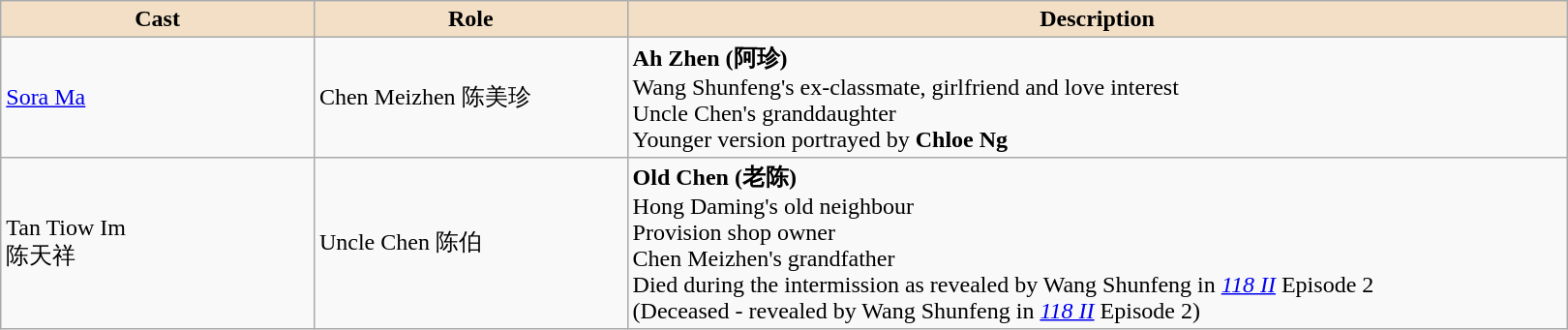<table class="wikitable">
<tr>
<th style="background:#f2dfc6; width:16%">Cast</th>
<th style="background:#f2dfc6; width:16%">Role</th>
<th style="background:#f2dfc6; width:48%">Description</th>
</tr>
<tr>
<td><a href='#'>Sora Ma</a></td>
<td>Chen Meizhen 陈美珍</td>
<td><strong>Ah Zhen (阿珍)</strong><br>Wang Shunfeng's ex-classmate, girlfriend and love interest<br>Uncle Chen's granddaughter<br>Younger version portrayed by <strong>Chloe Ng</strong></td>
</tr>
<tr>
<td>Tan Tiow Im<br>陈天祥</td>
<td>Uncle Chen 陈伯</td>
<td><strong>Old Chen (老陈)</strong><br>Hong Daming's old neighbour<br>Provision shop owner<br>Chen Meizhen's grandfather<br>Died during the intermission as revealed by Wang Shunfeng in <em><a href='#'>118 II</a></em> Episode 2<br>(Deceased - revealed by Wang Shunfeng in <em><a href='#'>118 II</a></em> Episode 2)</td>
</tr>
</table>
